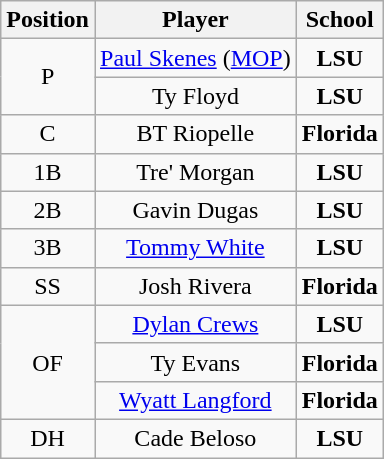<table class="wikitable" style=text-align:center>
<tr>
<th>Position</th>
<th>Player</th>
<th>School</th>
</tr>
<tr>
<td rowspan=2>P</td>
<td><a href='#'>Paul Skenes</a> (<a href='#'>MOP</a>)</td>
<td style=><strong>LSU</strong></td>
</tr>
<tr>
<td>Ty Floyd</td>
<td style=><strong>LSU</strong></td>
</tr>
<tr>
<td>C</td>
<td>BT Riopelle</td>
<td style=><strong>Florida</strong></td>
</tr>
<tr>
<td>1B</td>
<td>Tre' Morgan</td>
<td style=><strong>LSU</strong></td>
</tr>
<tr>
<td>2B</td>
<td>Gavin Dugas</td>
<td style=><strong>LSU</strong></td>
</tr>
<tr>
<td>3B</td>
<td><a href='#'>Tommy White</a></td>
<td style=><strong>LSU</strong></td>
</tr>
<tr>
<td>SS</td>
<td>Josh Rivera</td>
<td style=><strong>Florida</strong></td>
</tr>
<tr>
<td rowspan=3>OF</td>
<td><a href='#'>Dylan Crews</a></td>
<td style=><strong>LSU</strong></td>
</tr>
<tr>
<td>Ty Evans</td>
<td style=><strong>Florida</strong></td>
</tr>
<tr>
<td><a href='#'>Wyatt Langford</a></td>
<td style=><strong>Florida</strong></td>
</tr>
<tr>
<td>DH</td>
<td>Cade Beloso</td>
<td style=><strong>LSU</strong></td>
</tr>
</table>
